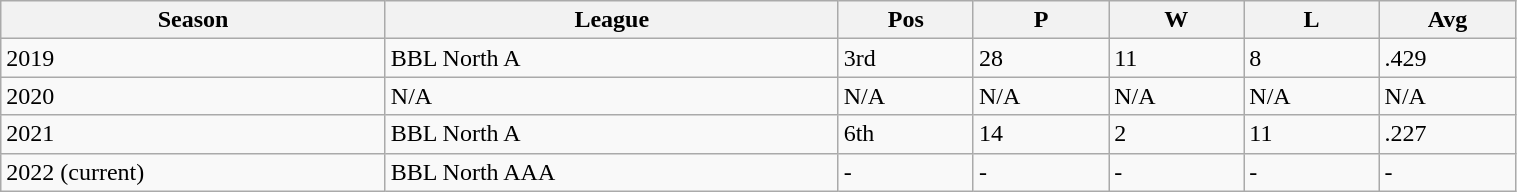<table class="wikitable" style="width:80%">
<tr>
<th>Season</th>
<th>League</th>
<th>Pos</th>
<th>P</th>
<th>W</th>
<th>L</th>
<th>Avg</th>
</tr>
<tr>
<td>2019</td>
<td>BBL North A</td>
<td>3rd</td>
<td>28</td>
<td>11</td>
<td>8</td>
<td>.429</td>
</tr>
<tr>
<td>2020</td>
<td>N/A</td>
<td>N/A</td>
<td>N/A</td>
<td>N/A</td>
<td>N/A</td>
<td>N/A</td>
</tr>
<tr>
<td>2021</td>
<td>BBL North A</td>
<td>6th</td>
<td>14</td>
<td>2</td>
<td>11</td>
<td>.227</td>
</tr>
<tr>
<td>2022 (current)</td>
<td>BBL North AAA</td>
<td>-</td>
<td>-</td>
<td>-</td>
<td>-</td>
<td>-</td>
</tr>
</table>
